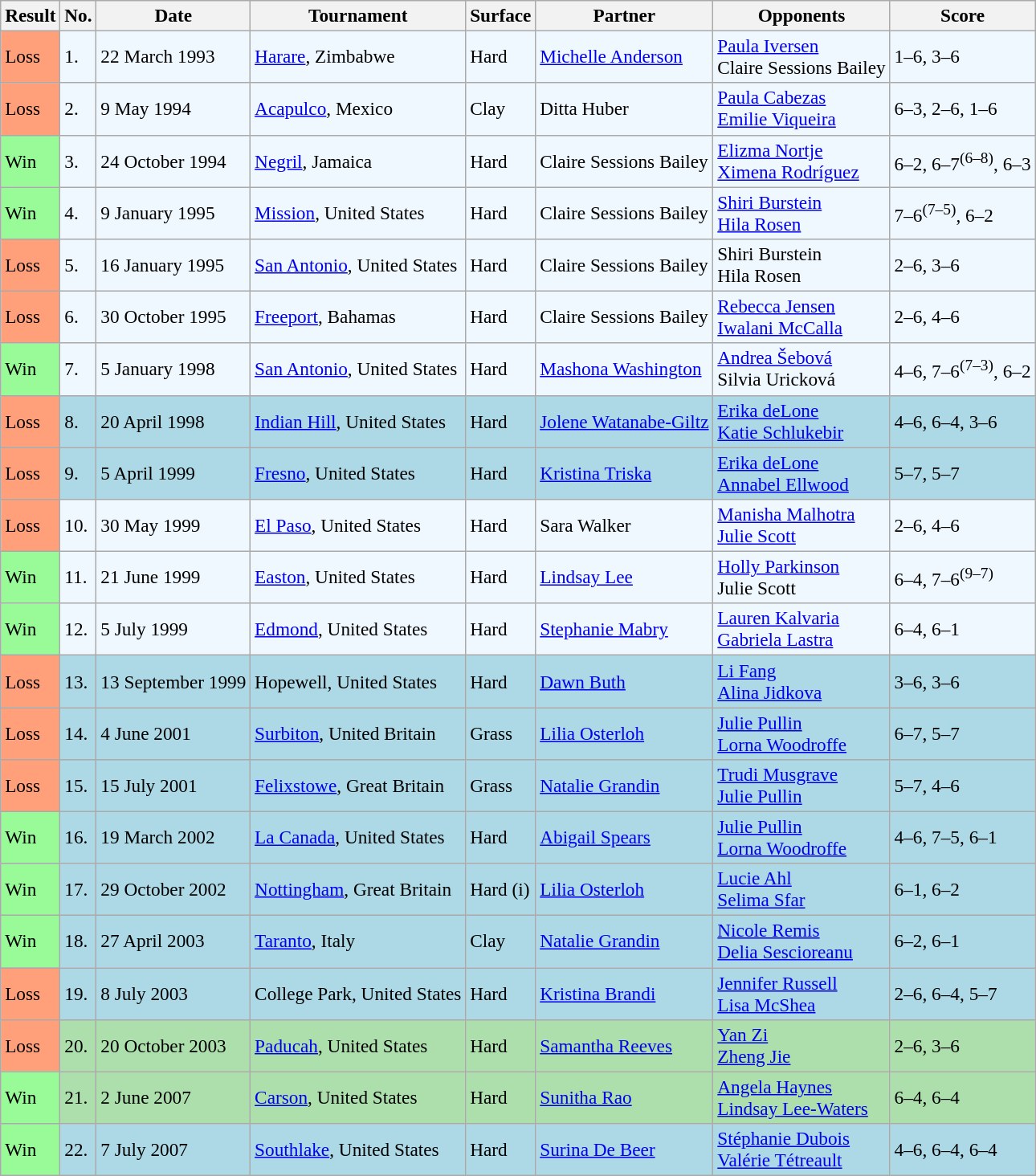<table class="sortable wikitable" style=font-size:97%>
<tr>
<th>Result</th>
<th>No.</th>
<th>Date</th>
<th>Tournament</th>
<th>Surface</th>
<th>Partner</th>
<th>Opponents</th>
<th>Score</th>
</tr>
<tr style="background:#f0f8ff;">
<td style="background:#ffa07a;">Loss</td>
<td>1.</td>
<td>22 March 1993</td>
<td><a href='#'>Harare</a>, Zimbabwe</td>
<td>Hard</td>
<td> <a href='#'>Michelle Anderson</a></td>
<td> <a href='#'>Paula Iversen</a> <br>  Claire Sessions Bailey</td>
<td>1–6, 3–6</td>
</tr>
<tr style="background:#f0f8ff;">
<td style="background:#ffa07a;">Loss</td>
<td>2.</td>
<td>9 May 1994</td>
<td><a href='#'>Acapulco</a>, Mexico</td>
<td>Clay</td>
<td> Ditta Huber</td>
<td> <a href='#'>Paula Cabezas</a> <br>  <a href='#'>Emilie Viqueira</a></td>
<td>6–3, 2–6, 1–6</td>
</tr>
<tr style="background:#f0f8ff;">
<td style="background:#98fb98;">Win</td>
<td>3.</td>
<td>24 October 1994</td>
<td><a href='#'>Negril</a>, Jamaica</td>
<td>Hard</td>
<td> Claire Sessions Bailey</td>
<td> <a href='#'>Elizma Nortje</a> <br>  <a href='#'>Ximena Rodríguez</a></td>
<td>6–2, 6–7<sup>(6–8)</sup>, 6–3</td>
</tr>
<tr style="background:#f0f8ff;">
<td style="background:#98fb98;">Win</td>
<td>4.</td>
<td>9 January 1995</td>
<td><a href='#'>Mission</a>, United States</td>
<td>Hard</td>
<td> Claire Sessions Bailey</td>
<td> <a href='#'>Shiri Burstein</a> <br>  <a href='#'>Hila Rosen</a></td>
<td>7–6<sup>(7–5)</sup>, 6–2</td>
</tr>
<tr style="background:#f0f8ff;">
<td style="background:#ffa07a;">Loss</td>
<td>5.</td>
<td>16 January 1995</td>
<td><a href='#'>San Antonio</a>, United States</td>
<td>Hard</td>
<td> Claire Sessions Bailey</td>
<td> Shiri Burstein <br>  Hila Rosen</td>
<td>2–6, 3–6</td>
</tr>
<tr style="background:#f0f8ff;">
<td style="background:#ffa07a;">Loss</td>
<td>6.</td>
<td>30 October 1995</td>
<td><a href='#'>Freeport</a>, Bahamas</td>
<td>Hard</td>
<td> Claire Sessions Bailey</td>
<td> <a href='#'>Rebecca Jensen</a> <br>  <a href='#'>Iwalani McCalla</a></td>
<td>2–6, 4–6</td>
</tr>
<tr style="background:#f0f8ff;">
<td style="background:#98fb98;">Win</td>
<td>7.</td>
<td>5 January 1998</td>
<td><a href='#'>San Antonio</a>, United States</td>
<td>Hard</td>
<td> <a href='#'>Mashona Washington</a></td>
<td> <a href='#'>Andrea Šebová</a> <br>  Silvia Uricková</td>
<td>4–6, 7–6<sup>(7–3)</sup>, 6–2</td>
</tr>
<tr style="background:lightblue;">
<td style="background:#ffa07a;">Loss</td>
<td>8.</td>
<td>20 April 1998</td>
<td><a href='#'>Indian Hill</a>, United States</td>
<td>Hard</td>
<td> <a href='#'>Jolene Watanabe-Giltz</a></td>
<td> <a href='#'>Erika deLone</a> <br>  <a href='#'>Katie Schlukebir</a></td>
<td>4–6, 6–4, 3–6</td>
</tr>
<tr style="background:lightblue;">
<td style="background:#ffa07a;">Loss</td>
<td>9.</td>
<td>5 April 1999</td>
<td><a href='#'>Fresno</a>, United States</td>
<td>Hard</td>
<td> <a href='#'>Kristina Triska</a></td>
<td> <a href='#'>Erika deLone</a> <br>  <a href='#'>Annabel Ellwood</a></td>
<td>5–7, 5–7</td>
</tr>
<tr style="background:#f0f8ff;">
<td style="background:#ffa07a;">Loss</td>
<td>10.</td>
<td>30 May 1999</td>
<td><a href='#'>El Paso</a>, United States</td>
<td>Hard</td>
<td> Sara Walker</td>
<td> <a href='#'>Manisha Malhotra</a> <br>  <a href='#'>Julie Scott</a></td>
<td>2–6, 4–6</td>
</tr>
<tr style="background:#f0f8ff;">
<td style="background:#98fb98;">Win</td>
<td>11.</td>
<td>21 June 1999</td>
<td><a href='#'>Easton</a>, United States</td>
<td>Hard</td>
<td> <a href='#'>Lindsay Lee</a></td>
<td> <a href='#'>Holly Parkinson</a> <br>  Julie Scott</td>
<td>6–4, 7–6<sup>(9–7)</sup></td>
</tr>
<tr style="background:#f0f8ff;">
<td style="background:#98fb98;">Win</td>
<td>12.</td>
<td>5 July 1999</td>
<td><a href='#'>Edmond</a>, United States</td>
<td>Hard</td>
<td> <a href='#'>Stephanie Mabry</a></td>
<td> <a href='#'>Lauren Kalvaria</a> <br>  <a href='#'>Gabriela Lastra</a></td>
<td>6–4, 6–1</td>
</tr>
<tr style="background:lightblue;">
<td style="background:#ffa07a;">Loss</td>
<td>13.</td>
<td>13 September 1999</td>
<td>Hopewell, United States</td>
<td>Hard</td>
<td> <a href='#'>Dawn Buth</a></td>
<td> <a href='#'>Li Fang</a> <br>  <a href='#'>Alina Jidkova</a></td>
<td>3–6, 3–6</td>
</tr>
<tr style="background:lightblue;">
<td style="background:#ffa07a;">Loss</td>
<td>14.</td>
<td>4 June 2001</td>
<td><a href='#'>Surbiton</a>, United Britain</td>
<td>Grass</td>
<td> <a href='#'>Lilia Osterloh</a></td>
<td> <a href='#'>Julie Pullin</a> <br>  <a href='#'>Lorna Woodroffe</a></td>
<td>6–7, 5–7</td>
</tr>
<tr style="background:lightblue;">
<td style="background:#ffa07a;">Loss</td>
<td>15.</td>
<td>15 July 2001</td>
<td><a href='#'>Felixstowe</a>, Great Britain</td>
<td>Grass</td>
<td> <a href='#'>Natalie Grandin</a></td>
<td> <a href='#'>Trudi Musgrave</a> <br>  <a href='#'>Julie Pullin</a></td>
<td>5–7, 4–6</td>
</tr>
<tr style="background:lightblue;">
<td style="background:#98fb98;">Win</td>
<td>16.</td>
<td>19 March 2002</td>
<td><a href='#'>La Canada</a>, United States</td>
<td>Hard</td>
<td> <a href='#'>Abigail Spears</a></td>
<td> <a href='#'>Julie Pullin</a> <br>  <a href='#'>Lorna Woodroffe</a></td>
<td>4–6, 7–5, 6–1</td>
</tr>
<tr style="background:lightblue;">
<td style="background:#98fb98;">Win</td>
<td>17.</td>
<td>29 October 2002</td>
<td><a href='#'>Nottingham</a>, Great Britain</td>
<td>Hard (i)</td>
<td> <a href='#'>Lilia Osterloh</a></td>
<td> <a href='#'>Lucie Ahl</a> <br>  <a href='#'>Selima Sfar</a></td>
<td>6–1, 6–2</td>
</tr>
<tr style="background:lightblue;">
<td style="background:#98fb98;">Win</td>
<td>18.</td>
<td>27 April 2003</td>
<td><a href='#'>Taranto</a>, Italy</td>
<td>Clay</td>
<td> <a href='#'>Natalie Grandin</a></td>
<td> <a href='#'>Nicole Remis</a> <br>  <a href='#'>Delia Sescioreanu</a></td>
<td>6–2, 6–1</td>
</tr>
<tr style="background:lightblue;">
<td style="background:#ffa07a;">Loss</td>
<td>19.</td>
<td>8 July 2003</td>
<td>College Park, United States</td>
<td>Hard</td>
<td> <a href='#'>Kristina Brandi</a></td>
<td> <a href='#'>Jennifer Russell</a> <br>  <a href='#'>Lisa McShea</a></td>
<td>2–6, 6–4, 5–7</td>
</tr>
<tr style="background:#addfad;">
<td style="background:#ffa07a;">Loss</td>
<td>20.</td>
<td>20 October 2003</td>
<td><a href='#'>Paducah</a>, United States</td>
<td>Hard</td>
<td> <a href='#'>Samantha Reeves</a></td>
<td> <a href='#'>Yan Zi</a> <br>  <a href='#'>Zheng Jie</a></td>
<td>2–6, 3–6</td>
</tr>
<tr style="background:#addfad;">
<td style="background:#98fb98;">Win</td>
<td>21.</td>
<td>2 June 2007</td>
<td><a href='#'>Carson</a>, United States</td>
<td>Hard</td>
<td> <a href='#'>Sunitha Rao</a></td>
<td> <a href='#'>Angela Haynes</a> <br>  <a href='#'>Lindsay Lee-Waters</a></td>
<td>6–4, 6–4</td>
</tr>
<tr style="background:lightblue;">
<td style="background:#98fb98;">Win</td>
<td>22.</td>
<td>7 July 2007</td>
<td><a href='#'>Southlake</a>, United States</td>
<td>Hard</td>
<td> <a href='#'>Surina De Beer</a></td>
<td> <a href='#'>Stéphanie Dubois</a> <br>  <a href='#'>Valérie Tétreault</a></td>
<td>4–6, 6–4, 6–4</td>
</tr>
</table>
